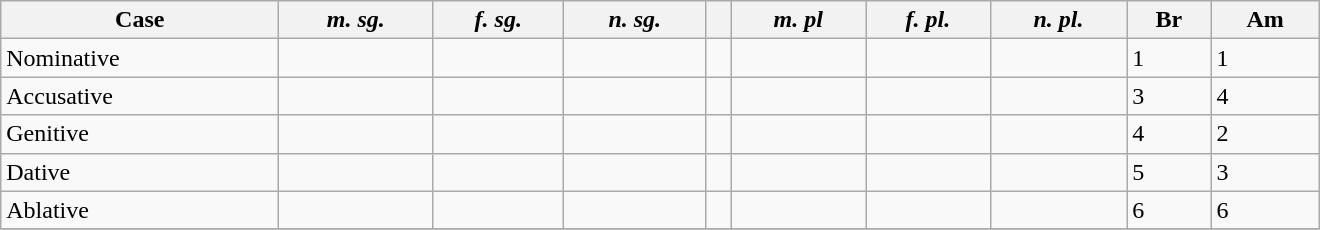<table class="wikitable sortable" style="width: 55em;">
<tr>
<th class=unsortable>Case</th>
<th class=unsortable><em>m. sg.</em></th>
<th class=unsortable><em>f. sg.</em></th>
<th class=unsortable><em>n. sg.</em></th>
<th class=unsortable></th>
<th class=unsortable><em>m. pl</em></th>
<th class=unsortable><em>f. pl.</em></th>
<th class=unsortable><em>n. pl.</em></th>
<th>Br</th>
<th>Am</th>
</tr>
<tr>
<td>Nominative</td>
<td><strong></strong></td>
<td><strong></strong></td>
<td><strong></strong></td>
<td></td>
<td><strong></strong></td>
<td><strong></strong></td>
<td><strong></strong></td>
<td>1</td>
<td>1</td>
</tr>
<tr>
<td>Accusative</td>
<td><strong></strong></td>
<td><strong></strong></td>
<td><strong></strong></td>
<td></td>
<td><strong></strong></td>
<td><strong></strong></td>
<td><strong></strong></td>
<td>3</td>
<td>4</td>
</tr>
<tr>
<td>Genitive</td>
<td><strong></strong></td>
<td><strong></strong></td>
<td><strong></strong></td>
<td></td>
<td><strong></strong></td>
<td><strong></strong></td>
<td><strong></strong></td>
<td>4</td>
<td>2</td>
</tr>
<tr>
<td>Dative</td>
<td><strong></strong></td>
<td><strong></strong></td>
<td><strong></strong></td>
<td></td>
<td><strong></strong></td>
<td><strong></strong></td>
<td><strong></strong></td>
<td>5</td>
<td>3</td>
</tr>
<tr>
<td>Ablative</td>
<td><strong></strong></td>
<td><strong></strong></td>
<td><strong></strong></td>
<td></td>
<td><strong></strong></td>
<td><strong></strong></td>
<td><strong></strong></td>
<td>6</td>
<td>6</td>
</tr>
<tr>
</tr>
</table>
